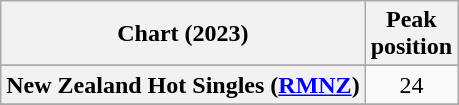<table class="wikitable sortable plainrowheaders" style="text-align:center">
<tr>
<th scope="col">Chart (2023)</th>
<th scope="col">Peak<br>position</th>
</tr>
<tr>
</tr>
<tr>
<th scope="row">New Zealand Hot Singles (<a href='#'>RMNZ</a>)</th>
<td>24</td>
</tr>
<tr>
</tr>
<tr>
</tr>
</table>
